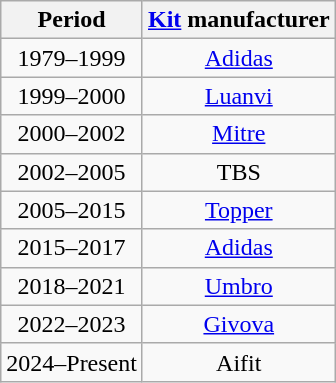<table class="wikitable" style="text-align: center">
<tr>
<th>Period</th>
<th><a href='#'>Kit</a> manufacturer</th>
</tr>
<tr>
<td>1979–1999</td>
<td> <a href='#'>Adidas</a></td>
</tr>
<tr>
<td>1999–2000</td>
<td> <a href='#'>Luanvi</a></td>
</tr>
<tr>
<td>2000–2002</td>
<td> <a href='#'>Mitre</a></td>
</tr>
<tr>
<td>2002–2005</td>
<td> TBS</td>
</tr>
<tr>
<td>2005–2015</td>
<td> <a href='#'>Topper</a></td>
</tr>
<tr>
<td>2015–2017</td>
<td> <a href='#'>Adidas</a></td>
</tr>
<tr>
<td>2018–2021</td>
<td> <a href='#'>Umbro</a></td>
</tr>
<tr>
<td>2022–2023</td>
<td> <a href='#'>Givova</a></td>
</tr>
<tr>
<td>2024–Present</td>
<td> Aifit</td>
</tr>
</table>
